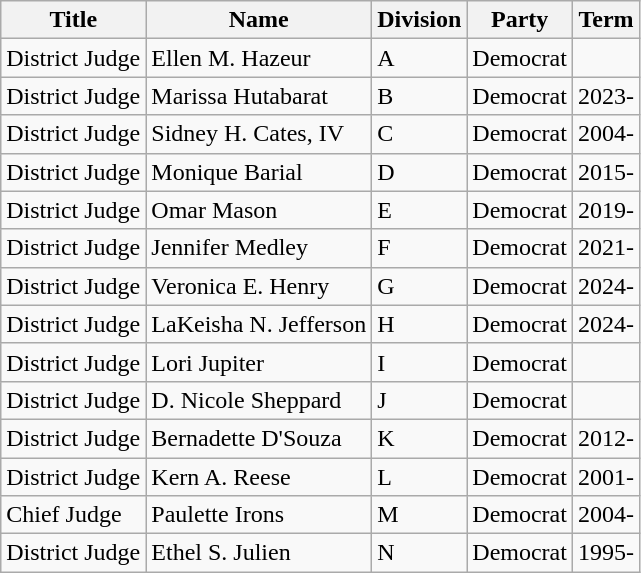<table class = "wikitable">
<tr>
<th>Title</th>
<th>Name</th>
<th>Division</th>
<th>Party</th>
<th>Term</th>
</tr>
<tr>
<td>District Judge</td>
<td>Ellen M. Hazeur</td>
<td>A</td>
<td>Democrat</td>
<td></td>
</tr>
<tr>
<td>District Judge</td>
<td>Marissa Hutabarat</td>
<td>B</td>
<td>Democrat</td>
<td>2023-</td>
</tr>
<tr>
<td>District Judge</td>
<td>Sidney H. Cates, IV</td>
<td>C</td>
<td>Democrat</td>
<td>2004-</td>
</tr>
<tr>
<td>District Judge</td>
<td>Monique Barial</td>
<td>D</td>
<td>Democrat</td>
<td>2015-</td>
</tr>
<tr>
<td>District Judge</td>
<td>Omar Mason</td>
<td>E</td>
<td>Democrat</td>
<td>2019-</td>
</tr>
<tr>
<td>District Judge</td>
<td>Jennifer Medley</td>
<td>F</td>
<td>Democrat</td>
<td>2021-</td>
</tr>
<tr>
<td>District Judge</td>
<td>Veronica E. Henry</td>
<td>G</td>
<td>Democrat</td>
<td>2024-</td>
</tr>
<tr>
<td>District Judge</td>
<td>LaKeisha N. Jefferson</td>
<td>H</td>
<td>Democrat</td>
<td>2024-</td>
</tr>
<tr>
<td>District Judge</td>
<td>Lori Jupiter</td>
<td>I</td>
<td>Democrat</td>
<td></td>
</tr>
<tr>
<td>District Judge</td>
<td>D. Nicole Sheppard</td>
<td>J</td>
<td>Democrat</td>
<td></td>
</tr>
<tr>
<td>District Judge</td>
<td>Bernadette D'Souza</td>
<td>K</td>
<td>Democrat</td>
<td>2012-</td>
</tr>
<tr>
<td>District Judge</td>
<td>Kern A. Reese</td>
<td>L</td>
<td>Democrat</td>
<td>2001-</td>
</tr>
<tr>
<td>Chief Judge</td>
<td>Paulette Irons</td>
<td>M</td>
<td>Democrat</td>
<td>2004-</td>
</tr>
<tr>
<td>District Judge</td>
<td>Ethel S. Julien</td>
<td>N</td>
<td>Democrat</td>
<td>1995-</td>
</tr>
</table>
